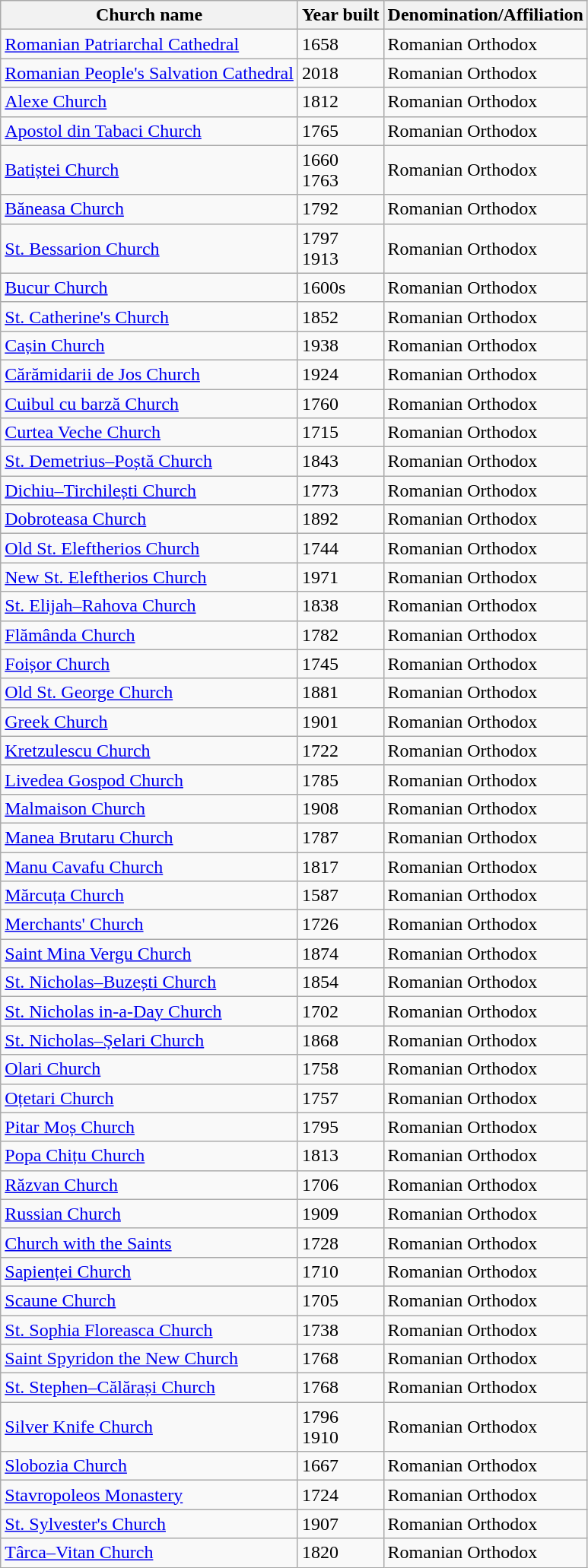<table class="wikitable sortable">
<tr>
<th>Church name</th>
<th>Year built</th>
<th>Denomination/Affiliation</th>
</tr>
<tr>
<td><a href='#'>Romanian Patriarchal Cathedral</a></td>
<td>1658</td>
<td>Romanian Orthodox</td>
</tr>
<tr>
<td><a href='#'>Romanian People's Salvation Cathedral</a></td>
<td>2018</td>
<td>Romanian Orthodox</td>
</tr>
<tr>
<td><a href='#'>Alexe Church</a></td>
<td>1812</td>
<td>Romanian Orthodox</td>
</tr>
<tr>
<td><a href='#'>Apostol din Tabaci Church</a></td>
<td>1765</td>
<td>Romanian Orthodox</td>
</tr>
<tr>
<td><a href='#'>Batiștei Church</a></td>
<td>1660<br>1763</td>
<td>Romanian Orthodox</td>
</tr>
<tr>
<td><a href='#'>Băneasa Church</a></td>
<td>1792</td>
<td>Romanian Orthodox</td>
</tr>
<tr>
<td><a href='#'>St. Bessarion Church</a></td>
<td>1797<br>1913</td>
<td>Romanian Orthodox</td>
</tr>
<tr>
<td><a href='#'>Bucur Church</a></td>
<td>1600s</td>
<td>Romanian Orthodox</td>
</tr>
<tr>
<td><a href='#'>St. Catherine's Church</a></td>
<td>1852</td>
<td>Romanian Orthodox</td>
</tr>
<tr>
<td><a href='#'>Cașin Church</a></td>
<td>1938</td>
<td>Romanian Orthodox</td>
</tr>
<tr>
<td><a href='#'>Cărămidarii de Jos Church</a></td>
<td>1924</td>
<td>Romanian Orthodox</td>
</tr>
<tr>
<td><a href='#'>Cuibul cu barză Church</a></td>
<td>1760</td>
<td>Romanian Orthodox</td>
</tr>
<tr>
<td><a href='#'>Curtea Veche Church</a></td>
<td>1715</td>
<td>Romanian Orthodox</td>
</tr>
<tr>
<td><a href='#'>St. Demetrius–Poștă Church</a></td>
<td>1843</td>
<td>Romanian Orthodox</td>
</tr>
<tr>
<td><a href='#'>Dichiu–Tirchilești Church</a></td>
<td>1773</td>
<td>Romanian Orthodox</td>
</tr>
<tr>
<td><a href='#'>Dobroteasa Church</a></td>
<td>1892</td>
<td>Romanian Orthodox</td>
</tr>
<tr>
<td><a href='#'>Old St. Eleftherios Church</a></td>
<td>1744</td>
<td>Romanian Orthodox</td>
</tr>
<tr>
<td><a href='#'>New St. Eleftherios Church</a></td>
<td>1971</td>
<td>Romanian Orthodox</td>
</tr>
<tr>
<td><a href='#'>St. Elijah–Rahova Church</a></td>
<td>1838</td>
<td>Romanian Orthodox</td>
</tr>
<tr>
<td><a href='#'>Flămânda Church</a></td>
<td>1782</td>
<td>Romanian Orthodox</td>
</tr>
<tr>
<td><a href='#'>Foișor Church</a></td>
<td>1745</td>
<td>Romanian Orthodox</td>
</tr>
<tr>
<td><a href='#'>Old St. George Church</a></td>
<td>1881</td>
<td>Romanian Orthodox</td>
</tr>
<tr>
<td><a href='#'>Greek Church</a></td>
<td>1901</td>
<td>Romanian Orthodox</td>
</tr>
<tr>
<td><a href='#'>Kretzulescu Church</a></td>
<td>1722</td>
<td>Romanian Orthodox</td>
</tr>
<tr>
<td><a href='#'>Livedea Gospod Church</a></td>
<td>1785</td>
<td>Romanian Orthodox</td>
</tr>
<tr>
<td><a href='#'>Malmaison Church</a></td>
<td>1908</td>
<td>Romanian Orthodox</td>
</tr>
<tr>
<td><a href='#'>Manea Brutaru Church</a></td>
<td>1787</td>
<td>Romanian Orthodox</td>
</tr>
<tr>
<td><a href='#'>Manu Cavafu Church</a></td>
<td>1817</td>
<td>Romanian Orthodox</td>
</tr>
<tr>
<td><a href='#'>Mărcuța Church</a></td>
<td>1587</td>
<td>Romanian Orthodox</td>
</tr>
<tr>
<td><a href='#'>Merchants' Church</a></td>
<td>1726</td>
<td>Romanian Orthodox</td>
</tr>
<tr>
<td><a href='#'>Saint Mina Vergu Church</a></td>
<td>1874</td>
<td>Romanian Orthodox</td>
</tr>
<tr>
<td><a href='#'>St. Nicholas–Buzești Church</a></td>
<td>1854</td>
<td>Romanian Orthodox</td>
</tr>
<tr>
<td><a href='#'>St. Nicholas in-a-Day Church</a></td>
<td>1702</td>
<td>Romanian Orthodox</td>
</tr>
<tr>
<td><a href='#'>St. Nicholas–Șelari Church</a></td>
<td>1868</td>
<td>Romanian Orthodox</td>
</tr>
<tr>
<td><a href='#'>Olari Church</a></td>
<td>1758</td>
<td>Romanian Orthodox</td>
</tr>
<tr>
<td><a href='#'>Oțetari Church</a></td>
<td>1757</td>
<td>Romanian Orthodox</td>
</tr>
<tr>
<td><a href='#'>Pitar Moș Church</a></td>
<td>1795</td>
<td>Romanian Orthodox</td>
</tr>
<tr>
<td><a href='#'>Popa Chițu Church</a></td>
<td>1813</td>
<td>Romanian Orthodox</td>
</tr>
<tr>
<td><a href='#'>Răzvan Church</a></td>
<td>1706</td>
<td>Romanian Orthodox</td>
</tr>
<tr>
<td><a href='#'>Russian Church</a></td>
<td>1909</td>
<td>Romanian Orthodox</td>
</tr>
<tr>
<td><a href='#'>Church with the Saints</a></td>
<td>1728</td>
<td>Romanian Orthodox</td>
</tr>
<tr>
<td><a href='#'>Sapienței Church</a></td>
<td>1710</td>
<td>Romanian Orthodox</td>
</tr>
<tr>
<td><a href='#'>Scaune Church</a></td>
<td>1705</td>
<td>Romanian Orthodox</td>
</tr>
<tr>
<td><a href='#'>St. Sophia Floreasca Church</a></td>
<td>1738</td>
<td>Romanian Orthodox</td>
</tr>
<tr>
<td><a href='#'>Saint Spyridon the New Church</a></td>
<td>1768</td>
<td>Romanian Orthodox</td>
</tr>
<tr>
<td><a href='#'>St. Stephen–Călărași Church</a></td>
<td>1768</td>
<td>Romanian Orthodox</td>
</tr>
<tr>
<td><a href='#'>Silver Knife Church</a></td>
<td>1796<br>1910</td>
<td>Romanian Orthodox</td>
</tr>
<tr>
<td><a href='#'>Slobozia Church</a></td>
<td>1667</td>
<td>Romanian Orthodox</td>
</tr>
<tr>
<td><a href='#'>Stavropoleos Monastery</a></td>
<td>1724</td>
<td>Romanian Orthodox</td>
</tr>
<tr>
<td><a href='#'>St. Sylvester's Church</a></td>
<td>1907</td>
<td>Romanian Orthodox</td>
</tr>
<tr>
<td><a href='#'>Târca–Vitan Church</a></td>
<td>1820</td>
<td>Romanian Orthodox</td>
</tr>
</table>
